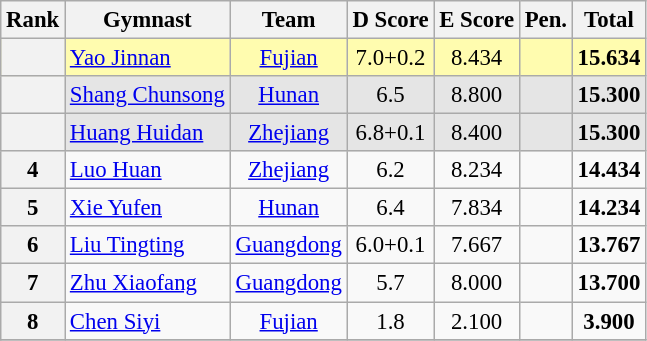<table class="wikitable sortable" style="text-align:center; font-size:95%">
<tr>
<th>Rank</th>
<th>Gymnast</th>
<th>Team</th>
<th>D Score</th>
<th>E Score</th>
<th>Pen.</th>
<th>Total</th>
</tr>
<tr bgcolor=fffcaf>
<th scope=row style="text-align:center"></th>
<td align=left><a href='#'>Yao Jinnan</a></td>
<td><a href='#'>Fujian</a></td>
<td>7.0+0.2</td>
<td>8.434</td>
<td></td>
<td><strong>15.634</strong></td>
</tr>
<tr bgcolor=e5e5e5>
<th scope=row style="text-align:center"></th>
<td align=left><a href='#'>Shang Chunsong</a></td>
<td><a href='#'>Hunan</a></td>
<td>6.5</td>
<td>8.800</td>
<td></td>
<td><strong>15.300</strong></td>
</tr>
<tr bgcolor=e5e5e5>
<th scope=row style="text-align:center"></th>
<td align=left><a href='#'>Huang Huidan</a></td>
<td><a href='#'>Zhejiang</a></td>
<td>6.8+0.1</td>
<td>8.400</td>
<td></td>
<td><strong>15.300</strong></td>
</tr>
<tr>
<th scope=row style="text-align:center">4</th>
<td align=left><a href='#'>Luo Huan</a></td>
<td><a href='#'>Zhejiang</a></td>
<td>6.2</td>
<td>8.234</td>
<td></td>
<td><strong>14.434</strong></td>
</tr>
<tr>
<th scope=row style="text-align:center">5</th>
<td align=left><a href='#'>Xie Yufen</a></td>
<td><a href='#'>Hunan</a></td>
<td>6.4</td>
<td>7.834</td>
<td></td>
<td><strong>14.234</strong></td>
</tr>
<tr>
<th scope=row style="text-align:center">6</th>
<td align=left><a href='#'>Liu Tingting</a></td>
<td><a href='#'>Guangdong</a></td>
<td>6.0+0.1</td>
<td>7.667</td>
<td></td>
<td><strong>13.767</strong></td>
</tr>
<tr>
<th scope=row style="text-align:center">7</th>
<td align=left><a href='#'>Zhu Xiaofang</a></td>
<td><a href='#'>Guangdong</a></td>
<td>5.7</td>
<td>8.000</td>
<td></td>
<td><strong>13.700</strong></td>
</tr>
<tr>
<th scope=row style="text-align:center">8</th>
<td align=left><a href='#'>Chen Siyi</a></td>
<td><a href='#'>Fujian</a></td>
<td>1.8</td>
<td>2.100</td>
<td></td>
<td><strong>3.900</strong></td>
</tr>
<tr>
</tr>
</table>
